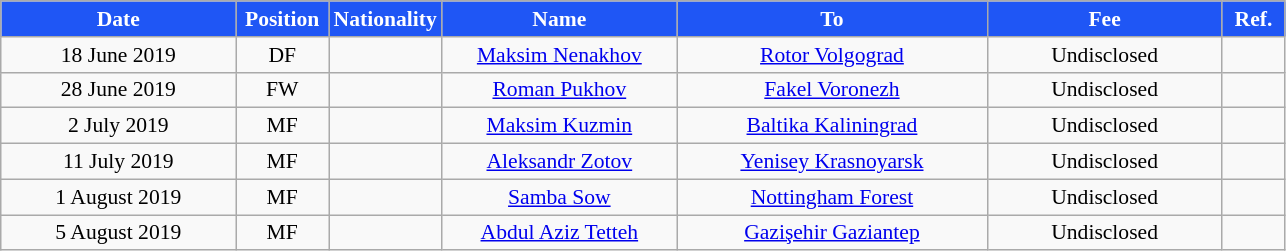<table class="wikitable"  style="text-align:center; font-size:90%; ">
<tr>
<th style="background:#1F56F5; color:white; width:150px;">Date</th>
<th style="background:#1F56F5; color:white; width:55px;">Position</th>
<th style="background:#1F56F5; color:white; width:55px;">Nationality</th>
<th style="background:#1F56F5; color:white; width:150px;">Name</th>
<th style="background:#1F56F5; color:white; width:200px;">To</th>
<th style="background:#1F56F5; color:white; width:150px;">Fee</th>
<th style="background:#1F56F5; color:white; width:35px;">Ref.</th>
</tr>
<tr>
<td>18 June 2019</td>
<td>DF</td>
<td></td>
<td><a href='#'>Maksim Nenakhov</a></td>
<td><a href='#'>Rotor Volgograd</a></td>
<td>Undisclosed</td>
<td></td>
</tr>
<tr>
<td>28 June 2019</td>
<td>FW</td>
<td></td>
<td><a href='#'>Roman Pukhov</a></td>
<td><a href='#'>Fakel Voronezh</a></td>
<td>Undisclosed</td>
<td></td>
</tr>
<tr>
<td>2 July 2019</td>
<td>MF</td>
<td></td>
<td><a href='#'>Maksim Kuzmin</a></td>
<td><a href='#'>Baltika Kaliningrad</a></td>
<td>Undisclosed</td>
<td></td>
</tr>
<tr>
<td>11 July 2019</td>
<td>MF</td>
<td></td>
<td><a href='#'>Aleksandr Zotov</a></td>
<td><a href='#'>Yenisey Krasnoyarsk</a></td>
<td>Undisclosed</td>
<td></td>
</tr>
<tr>
<td>1 August 2019</td>
<td>MF</td>
<td></td>
<td><a href='#'>Samba Sow</a></td>
<td><a href='#'>Nottingham Forest</a></td>
<td>Undisclosed</td>
<td></td>
</tr>
<tr>
<td>5 August 2019</td>
<td>MF</td>
<td></td>
<td><a href='#'>Abdul Aziz Tetteh</a></td>
<td><a href='#'>Gazişehir Gaziantep</a></td>
<td>Undisclosed</td>
<td></td>
</tr>
</table>
